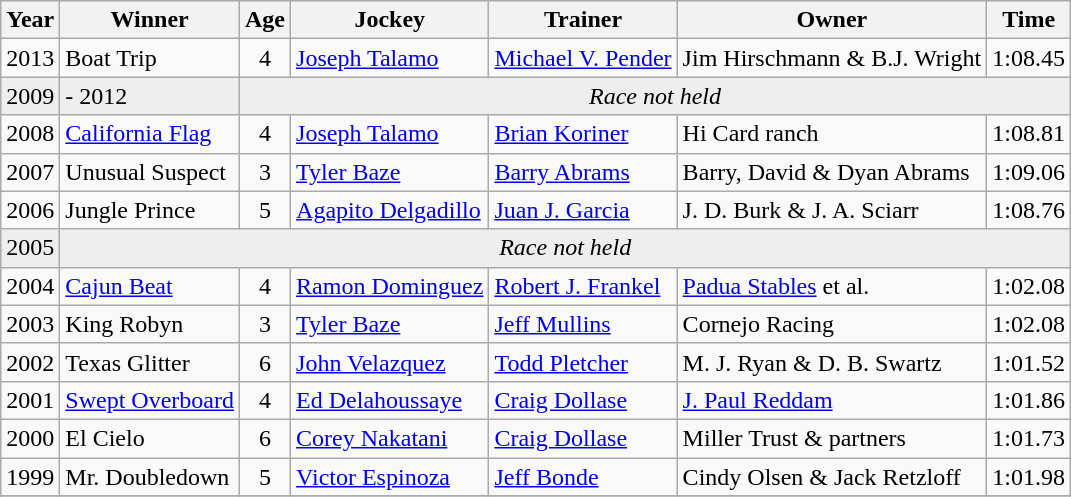<table class="wikitable sortable">
<tr>
<th>Year</th>
<th>Winner</th>
<th>Age</th>
<th>Jockey</th>
<th>Trainer</th>
<th>Owner</th>
<th>Time</th>
</tr>
<tr>
<td align=center>2013</td>
<td>Boat Trip</td>
<td align=center>4</td>
<td><a href='#'>Joseph Talamo</a></td>
<td><a href='#'>Michael V. Pender</a></td>
<td>Jim Hirschmann & B.J. Wright</td>
<td>1:08.45</td>
</tr>
<tr bgcolor="#eeeeee">
<td align=center>2009</td>
<td>- 2012</td>
<td align=center  colspan=7><em>Race not held</em></td>
</tr>
<tr>
<td align=center>2008</td>
<td><a href='#'>California Flag</a></td>
<td align=center>4</td>
<td><a href='#'>Joseph Talamo</a></td>
<td><a href='#'>Brian Koriner</a></td>
<td>Hi Card ranch</td>
<td>1:08.81</td>
</tr>
<tr>
<td align=center>2007</td>
<td>Unusual Suspect</td>
<td align=center>3</td>
<td><a href='#'>Tyler Baze</a></td>
<td><a href='#'>Barry Abrams</a></td>
<td>Barry, David & Dyan Abrams</td>
<td>1:09.06</td>
</tr>
<tr>
<td align=center>2006</td>
<td>Jungle Prince</td>
<td align=center>5</td>
<td><a href='#'>Agapito Delgadillo</a></td>
<td><a href='#'>Juan J. Garcia</a></td>
<td>J. D. Burk & J. A. Sciarr</td>
<td>1:08.76</td>
</tr>
<tr bgcolor="#eeeeee">
<td align=center>2005</td>
<td align=center  colspan=7><em>Race not held</em></td>
</tr>
<tr>
<td align=center>2004</td>
<td><a href='#'>Cajun Beat</a></td>
<td align=center>4</td>
<td><a href='#'>Ramon Dominguez</a></td>
<td><a href='#'>Robert J. Frankel</a></td>
<td><a href='#'>Padua Stables</a> et al.</td>
<td>1:02.08</td>
</tr>
<tr>
<td align=center>2003</td>
<td>King Robyn</td>
<td align=center>3</td>
<td><a href='#'>Tyler Baze</a></td>
<td><a href='#'>Jeff Mullins</a></td>
<td>Cornejo Racing</td>
<td>1:02.08</td>
</tr>
<tr>
<td align=center>2002</td>
<td>Texas Glitter</td>
<td align=center>6</td>
<td><a href='#'>John Velazquez</a></td>
<td><a href='#'>Todd Pletcher</a></td>
<td>M. J. Ryan & D. B. Swartz</td>
<td>1:01.52</td>
</tr>
<tr>
<td align=center>2001</td>
<td><a href='#'>Swept Overboard</a></td>
<td align=center>4</td>
<td><a href='#'>Ed Delahoussaye</a></td>
<td><a href='#'>Craig Dollase</a></td>
<td><a href='#'>J. Paul Reddam</a></td>
<td>1:01.86</td>
</tr>
<tr>
<td align=center>2000</td>
<td>El Cielo</td>
<td align=center>6</td>
<td><a href='#'>Corey Nakatani</a></td>
<td><a href='#'>Craig Dollase</a></td>
<td>Miller Trust & partners</td>
<td>1:01.73</td>
</tr>
<tr>
<td align=center>1999</td>
<td>Mr. Doubledown</td>
<td align=center>5</td>
<td><a href='#'>Victor Espinoza</a></td>
<td><a href='#'>Jeff Bonde</a></td>
<td>Cindy Olsen & Jack Retzloff</td>
<td>1:01.98</td>
</tr>
<tr>
</tr>
</table>
